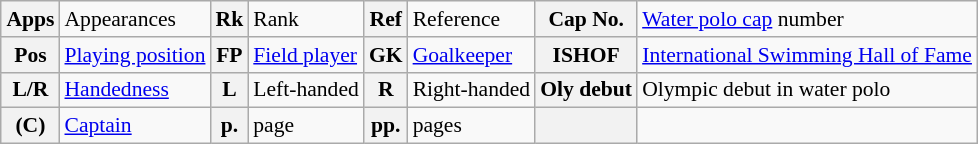<table class="wikitable" style="text-align: left; font-size: 90%; margin-left: 1em;">
<tr>
<th>Apps</th>
<td>Appearances</td>
<th>Rk</th>
<td>Rank</td>
<th>Ref</th>
<td>Reference</td>
<th>Cap No.</th>
<td><a href='#'>Water polo cap</a> number</td>
</tr>
<tr>
<th>Pos</th>
<td><a href='#'>Playing position</a></td>
<th>FP</th>
<td><a href='#'>Field player</a></td>
<th>GK</th>
<td><a href='#'>Goalkeeper</a></td>
<th>ISHOF</th>
<td><a href='#'>International Swimming Hall of Fame</a></td>
</tr>
<tr>
<th>L/R</th>
<td><a href='#'>Handedness</a></td>
<th>L</th>
<td>Left-handed</td>
<th>R</th>
<td>Right-handed</td>
<th>Oly debut</th>
<td>Olympic debut in water polo</td>
</tr>
<tr>
<th>(C)</th>
<td><a href='#'>Captain</a></td>
<th>p.</th>
<td>page</td>
<th>pp.</th>
<td>pages</td>
<th></th>
<td></td>
</tr>
</table>
